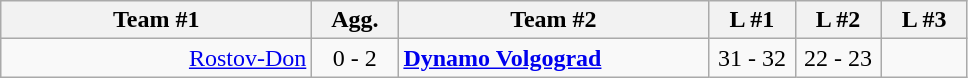<table class=wikitable style="text-align:center">
<tr>
<th width=200>Team #1</th>
<th width=50>Agg.</th>
<th width=200>Team #2</th>
<th width=50>L #1</th>
<th width=50>L #2</th>
<th width=50>L #3</th>
</tr>
<tr>
<td align=right><a href='#'>Rostov-Don</a></td>
<td align=center>0 - 2</td>
<td align=left><strong><a href='#'>Dynamo Volgograd</a></strong></td>
<td align=center>31 - 32</td>
<td>22 - 23</td>
<td></td>
</tr>
</table>
